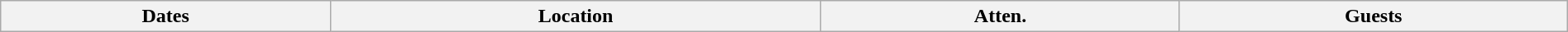<table class="wikitable" width="100%">
<tr>
<th>Dates</th>
<th>Location</th>
<th>Atten.</th>
<th>Guests<br></th>
</tr>
</table>
